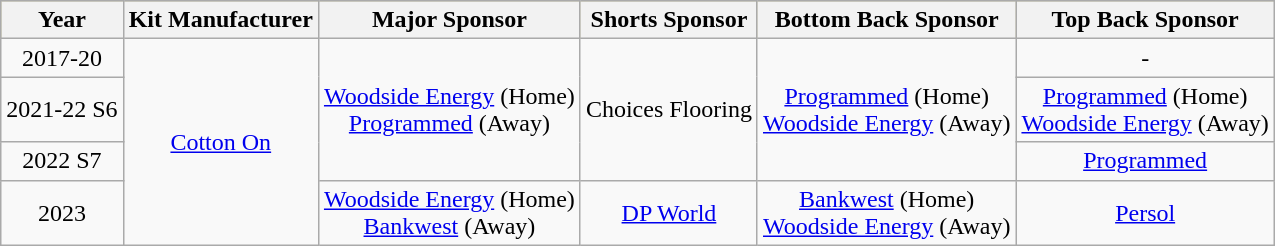<table class="wikitable sortable" style="text-align:center">
<tr style="background:#bdb76b;">
<th>Year</th>
<th>Kit Manufacturer</th>
<th>Major Sponsor</th>
<th>Shorts Sponsor</th>
<th>Bottom Back Sponsor</th>
<th>Top Back Sponsor</th>
</tr>
<tr>
<td>2017-20</td>
<td rowspan="4"><a href='#'>Cotton On</a></td>
<td rowspan="3"><a href='#'>Woodside Energy</a> (Home) <br> <a href='#'>Programmed</a> (Away)</td>
<td rowspan="3">Choices Flooring</td>
<td rowspan="3"><a href='#'>Programmed</a> (Home) <br> <a href='#'>Woodside Energy</a> (Away)</td>
<td>-</td>
</tr>
<tr>
<td>2021-22 S6</td>
<td><a href='#'>Programmed</a> (Home) <br> <a href='#'>Woodside Energy</a> (Away)</td>
</tr>
<tr>
<td>2022 S7</td>
<td><a href='#'>Programmed</a></td>
</tr>
<tr>
<td>2023</td>
<td><a href='#'>Woodside Energy</a> (Home) <br> <a href='#'>Bankwest</a> (Away)</td>
<td><a href='#'>DP World</a></td>
<td><a href='#'>Bankwest</a> (Home) <br> <a href='#'>Woodside Energy</a> (Away)</td>
<td><a href='#'>Persol</a></td>
</tr>
</table>
